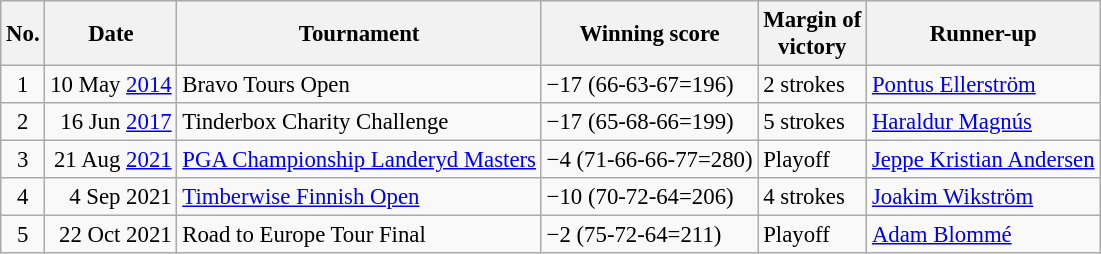<table class="wikitable" style="font-size:95%;">
<tr>
<th>No.</th>
<th>Date</th>
<th>Tournament</th>
<th>Winning score</th>
<th>Margin of<br>victory</th>
<th>Runner-up</th>
</tr>
<tr>
<td align=center>1</td>
<td align=right>10 May <a href='#'>2014</a></td>
<td>Bravo Tours Open</td>
<td>−17 (66-63-67=196)</td>
<td>2 strokes</td>
<td> <a href='#'>Pontus Ellerström</a></td>
</tr>
<tr>
<td align=center>2</td>
<td align=right>16 Jun <a href='#'>2017</a></td>
<td>Tinderbox Charity Challenge</td>
<td>−17 (65-68-66=199)</td>
<td>5 strokes</td>
<td> <a href='#'>Haraldur Magnús</a></td>
</tr>
<tr>
<td align=center>3</td>
<td align=right>21 Aug <a href='#'>2021</a></td>
<td><a href='#'>PGA Championship Landeryd Masters</a></td>
<td>−4 (71-66-66-77=280)</td>
<td>Playoff</td>
<td> <a href='#'>Jeppe Kristian Andersen</a></td>
</tr>
<tr>
<td align=center>4</td>
<td align=right>4 Sep 2021</td>
<td><a href='#'>Timberwise Finnish Open</a></td>
<td>−10 (70-72-64=206)</td>
<td>4 strokes</td>
<td> <a href='#'>Joakim Wikström</a></td>
</tr>
<tr>
<td align=center>5</td>
<td align=right>22 Oct 2021</td>
<td>Road to Europe Tour Final</td>
<td>−2 (75-72-64=211)</td>
<td>Playoff</td>
<td> <a href='#'>Adam Blommé</a></td>
</tr>
</table>
